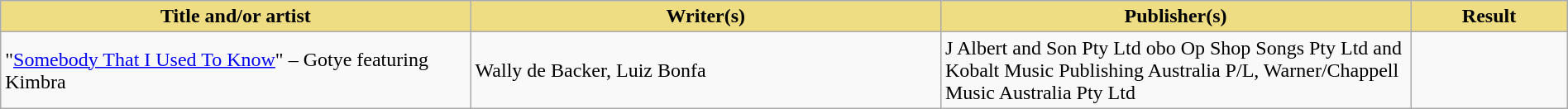<table class="wikitable" width=100%>
<tr>
<th style="width:30%;background:#EEDD82;">Title and/or artist</th>
<th style="width:30%;background:#EEDD82;">Writer(s)</th>
<th style="width:30%;background:#EEDD82;">Publisher(s)</th>
<th style="width:10%;background:#EEDD82;">Result</th>
</tr>
<tr>
<td>"<a href='#'>Somebody That I Used To Know</a>" – Gotye featuring Kimbra</td>
<td>Wally de Backer, Luiz Bonfa</td>
<td>J Albert and Son Pty Ltd obo Op Shop Songs Pty Ltd and Kobalt Music Publishing Australia P/L, Warner/Chappell Music Australia Pty Ltd</td>
<td></td>
</tr>
</table>
